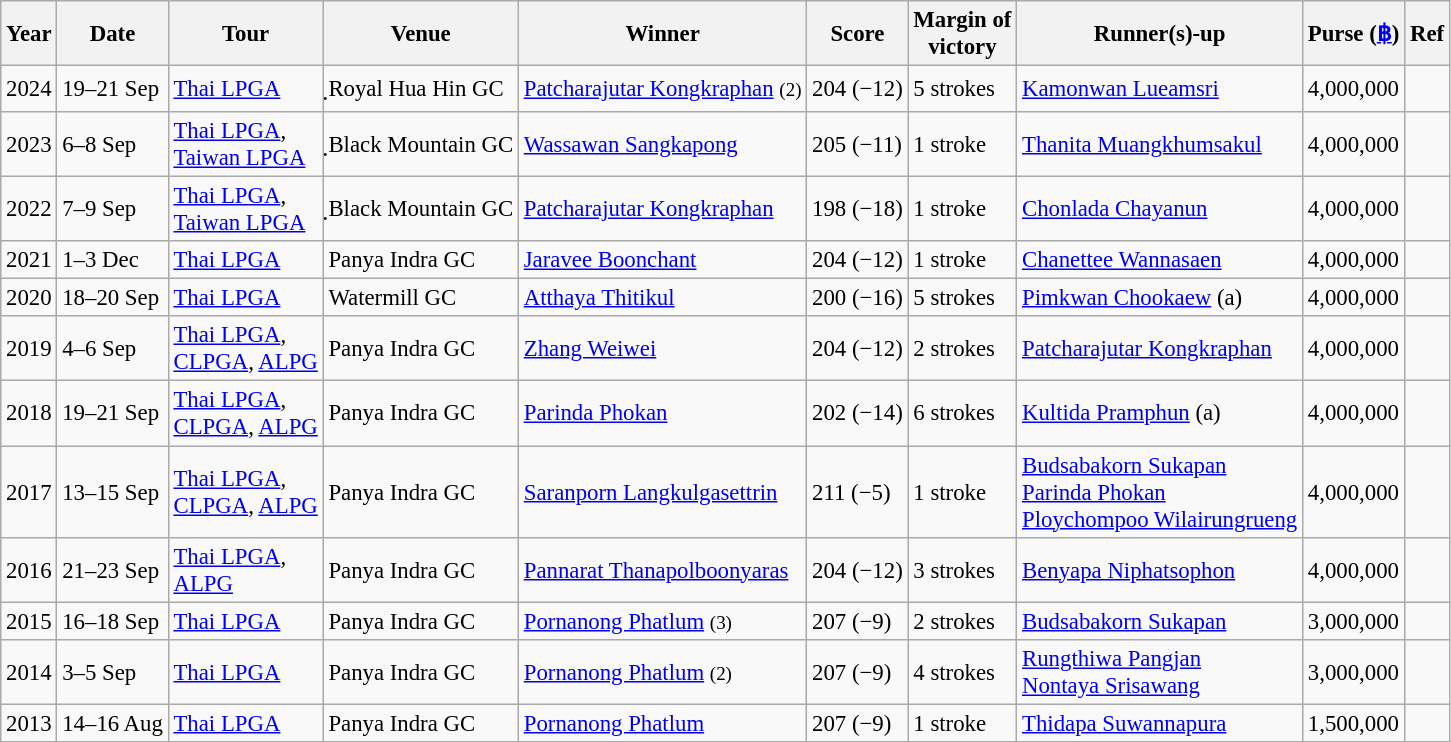<table class="wikitable" style="font-size:95%">
<tr>
<th>Year</th>
<th>Date</th>
<th>Tour</th>
<th>Venue</th>
<th>Winner</th>
<th>Score</th>
<th>Margin of<br>victory</th>
<th>Runner(s)-up</th>
<th>Purse (<a href='#'>฿</a>)</th>
<th>Ref</th>
</tr>
<tr>
<td>2024</td>
<td>19–21 Sep</td>
<td><a href='#'>Thai LPGA</a></td>
<td>ฺRoyal Hua Hin GC</td>
<td> <a href='#'>Patcharajutar Kongkraphan</a> <small>(2)</small></td>
<td>204 (−12)</td>
<td>5 strokes</td>
<td> <a href='#'>Kamonwan Lueamsri</a></td>
<td>4,000,000</td>
<td></td>
</tr>
<tr>
<td>2023</td>
<td>6–8 Sep</td>
<td><a href='#'>Thai LPGA</a>,<br><a href='#'>Taiwan LPGA</a></td>
<td>ฺBlack Mountain GC</td>
<td> <a href='#'>Wassawan Sangkapong</a></td>
<td>205 (−11)</td>
<td>1 stroke</td>
<td> <a href='#'>Thanita Muangkhumsakul</a></td>
<td>4,000,000</td>
<td></td>
</tr>
<tr>
<td>2022</td>
<td>7–9 Sep</td>
<td><a href='#'>Thai LPGA</a>,<br><a href='#'>Taiwan LPGA</a></td>
<td>ฺBlack Mountain GC</td>
<td> <a href='#'>Patcharajutar Kongkraphan</a></td>
<td>198 (−18)</td>
<td>1 stroke</td>
<td> <a href='#'>Chonlada Chayanun</a></td>
<td>4,000,000</td>
<td></td>
</tr>
<tr>
<td>2021</td>
<td>1–3 Dec</td>
<td><a href='#'>Thai LPGA</a></td>
<td>Panya Indra GC</td>
<td> <a href='#'>Jaravee Boonchant</a></td>
<td>204 (−12)</td>
<td>1 stroke</td>
<td> <a href='#'>Chanettee Wannasaen</a></td>
<td>4,000,000</td>
<td></td>
</tr>
<tr>
<td>2020</td>
<td>18–20 Sep</td>
<td><a href='#'>Thai LPGA</a></td>
<td>Watermill GC</td>
<td> <a href='#'>Atthaya Thitikul</a></td>
<td>200 (−16)</td>
<td>5 strokes</td>
<td> <a href='#'>Pimkwan Chookaew</a> (a)</td>
<td>4,000,000</td>
<td></td>
</tr>
<tr>
<td>2019</td>
<td>4–6 Sep</td>
<td><a href='#'>Thai LPGA</a>,<br><a href='#'>CLPGA</a>, <a href='#'>ALPG</a></td>
<td>Panya Indra GC</td>
<td> <a href='#'>Zhang Weiwei</a></td>
<td>204 (−12)</td>
<td>2 strokes</td>
<td> <a href='#'>Patcharajutar Kongkraphan</a></td>
<td>4,000,000</td>
<td></td>
</tr>
<tr>
<td>2018</td>
<td>19–21 Sep</td>
<td><a href='#'>Thai LPGA</a>,<br><a href='#'>CLPGA</a>, <a href='#'>ALPG</a></td>
<td>Panya Indra GC</td>
<td> <a href='#'>Parinda Phokan</a></td>
<td>202 (−14)</td>
<td>6 strokes</td>
<td> <a href='#'>Kultida Pramphun</a> (a)</td>
<td>4,000,000</td>
<td></td>
</tr>
<tr>
<td>2017</td>
<td>13–15 Sep</td>
<td><a href='#'>Thai LPGA</a>,<br><a href='#'>CLPGA</a>, <a href='#'>ALPG</a></td>
<td>Panya Indra GC</td>
<td> <a href='#'>Saranporn Langkulgasettrin</a></td>
<td>211 (−5)</td>
<td>1 stroke</td>
<td> <a href='#'>Budsabakorn Sukapan</a><br> <a href='#'>Parinda Phokan</a><br> <a href='#'>Ploychompoo Wilairungrueng</a></td>
<td>4,000,000</td>
<td></td>
</tr>
<tr>
<td>2016</td>
<td>21–23 Sep</td>
<td><a href='#'>Thai LPGA</a>, <br><a href='#'>ALPG</a></td>
<td>Panya Indra GC</td>
<td> <a href='#'>Pannarat Thanapolboonyaras</a></td>
<td>204 (−12)</td>
<td>3 strokes</td>
<td> <a href='#'>Benyapa Niphatsophon</a></td>
<td>4,000,000</td>
<td></td>
</tr>
<tr>
<td>2015</td>
<td>16–18 Sep</td>
<td><a href='#'>Thai LPGA</a></td>
<td>Panya Indra GC</td>
<td> <a href='#'>Pornanong Phatlum</a> <small>(3)</small></td>
<td>207 (−9)</td>
<td>2 strokes</td>
<td> <a href='#'>Budsabakorn Sukapan</a></td>
<td>3,000,000</td>
<td></td>
</tr>
<tr>
<td>2014</td>
<td>3–5 Sep</td>
<td><a href='#'>Thai LPGA</a></td>
<td>Panya Indra GC</td>
<td> <a href='#'>Pornanong Phatlum</a> <small>(2)</small></td>
<td>207 (−9)</td>
<td>4 strokes</td>
<td> <a href='#'>Rungthiwa Pangjan</a><br> <a href='#'>Nontaya Srisawang</a></td>
<td>3,000,000</td>
<td></td>
</tr>
<tr>
<td>2013</td>
<td>14–16 Aug</td>
<td><a href='#'>Thai LPGA</a></td>
<td>Panya Indra GC</td>
<td> <a href='#'>Pornanong Phatlum</a></td>
<td>207 (−9)</td>
<td>1 stroke</td>
<td> <a href='#'>Thidapa Suwannapura</a></td>
<td>1,500,000</td>
<td></td>
</tr>
</table>
